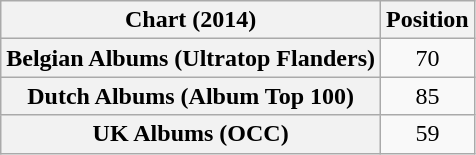<table class="wikitable sortable plainrowheaders">
<tr>
<th>Chart (2014)</th>
<th>Position</th>
</tr>
<tr>
<th scope="row">Belgian Albums (Ultratop Flanders)</th>
<td style="text-align:center;">70</td>
</tr>
<tr>
<th scope="row">Dutch Albums (Album Top 100)</th>
<td style="text-align:center;">85</td>
</tr>
<tr>
<th scope="row">UK Albums (OCC)</th>
<td style="text-align:center;">59</td>
</tr>
</table>
